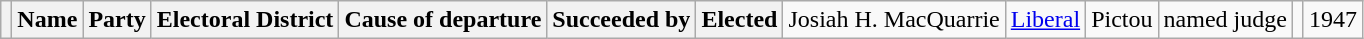<table class="wikitable">
<tr>
<th></th>
<th>Name</th>
<th>Party</th>
<th>Electoral District</th>
<th>Cause of departure</th>
<th>Succeeded by</th>
<th>Elected<br></th>
<td>Josiah H. MacQuarrie</td>
<td><a href='#'>Liberal</a></td>
<td>Pictou</td>
<td>named judge</td>
<td></td>
<td>1947</td>
</tr>
</table>
